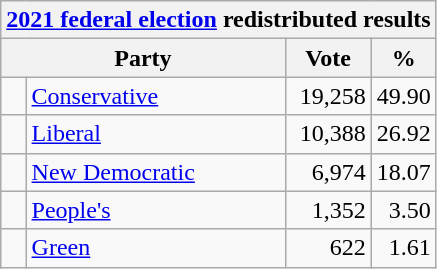<table class="wikitable">
<tr>
<th colspan="4"><a href='#'>2021 federal election</a> redistributed results</th>
</tr>
<tr>
<th bgcolor="#DDDDFF" width="130px" colspan="2">Party</th>
<th bgcolor="#DDDDFF" width="50px">Vote</th>
<th bgcolor="#DDDDFF" width="30px">%</th>
</tr>
<tr>
<td> </td>
<td><a href='#'>Conservative</a></td>
<td align=right>19,258</td>
<td align=right>49.90</td>
</tr>
<tr>
<td> </td>
<td><a href='#'>Liberal</a></td>
<td align=right>10,388</td>
<td align=right>26.92</td>
</tr>
<tr>
<td> </td>
<td><a href='#'>New Democratic</a></td>
<td align=right>6,974</td>
<td align=right>18.07</td>
</tr>
<tr>
<td> </td>
<td><a href='#'>People's</a></td>
<td align=right>1,352</td>
<td align=right>3.50</td>
</tr>
<tr>
<td> </td>
<td><a href='#'>Green</a></td>
<td align=right>622</td>
<td align=right>1.61</td>
</tr>
</table>
